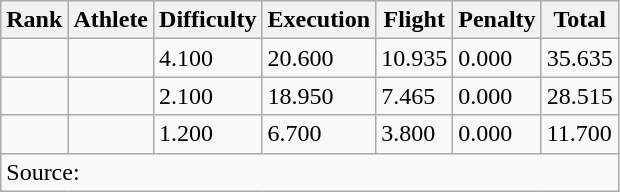<table class=wikitable>
<tr>
<th>Rank</th>
<th>Athlete</th>
<th>Difficulty</th>
<th>Execution</th>
<th>Flight</th>
<th>Penalty</th>
<th>Total</th>
</tr>
<tr>
<td></td>
<td align=left></td>
<td>4.100</td>
<td>20.600</td>
<td>10.935</td>
<td>0.000</td>
<td>35.635</td>
</tr>
<tr>
<td></td>
<td align=left></td>
<td>2.100</td>
<td>18.950</td>
<td>7.465</td>
<td>0.000</td>
<td>28.515</td>
</tr>
<tr>
<td></td>
<td align=left></td>
<td>1.200</td>
<td>6.700</td>
<td>3.800</td>
<td>0.000</td>
<td>11.700</td>
</tr>
<tr>
<td colspan=7>Source:</td>
</tr>
</table>
